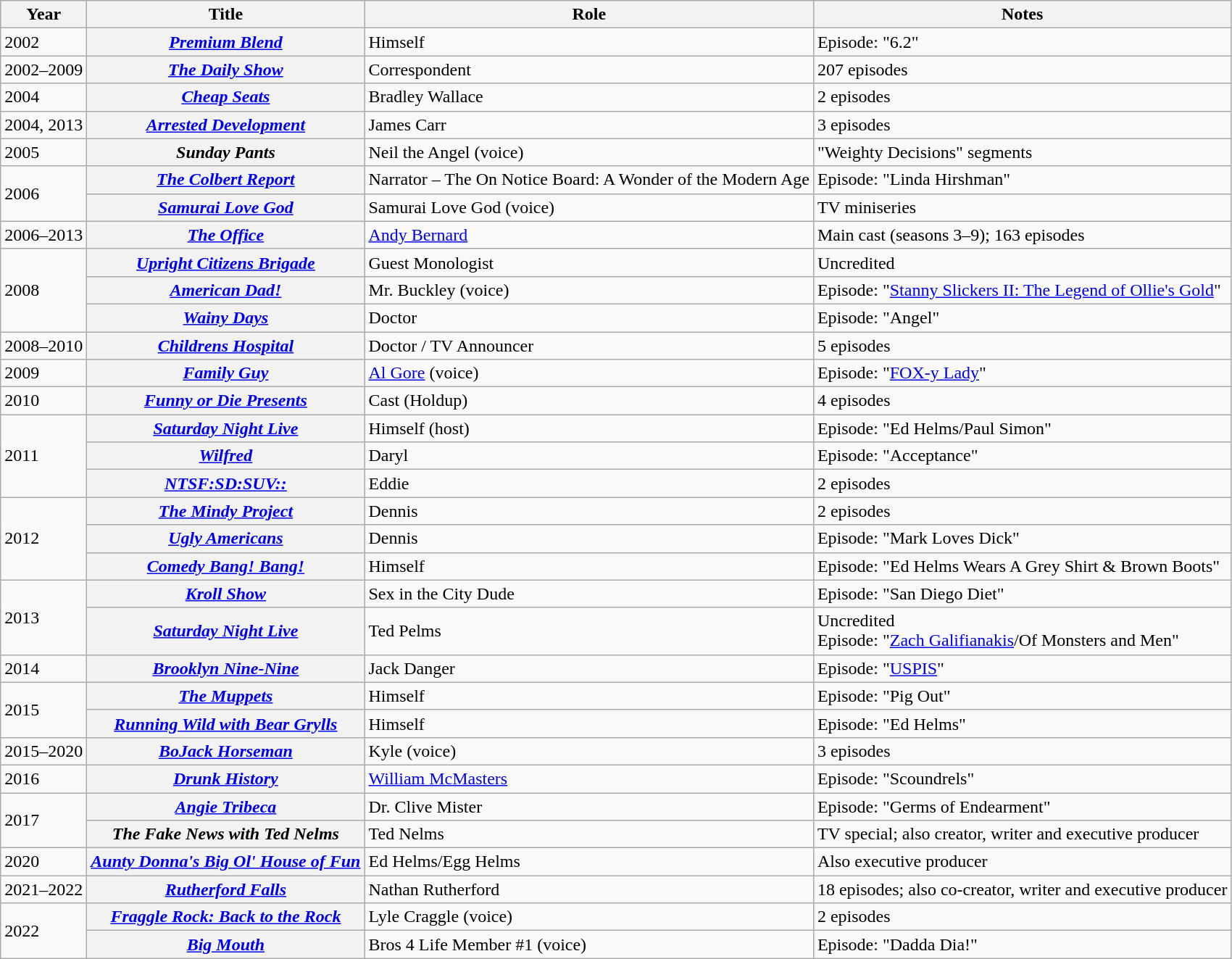<table class="wikitable sortable plainrowheaders">
<tr>
<th scope="col">Year</th>
<th scope="col">Title</th>
<th scope="col">Role</th>
<th class="unsortable">Notes</th>
</tr>
<tr>
<td>2002</td>
<th scope="row"><em><a href='#'>Premium Blend</a></em></th>
<td>Himself</td>
<td>Episode: "6.2"</td>
</tr>
<tr>
<td>2002–2009</td>
<th scope="row"><em><a href='#'>The Daily Show</a></em></th>
<td>Correspondent</td>
<td>207 episodes</td>
</tr>
<tr>
<td>2004</td>
<th scope="row"><em><a href='#'>Cheap Seats</a></em></th>
<td>Bradley Wallace</td>
<td>2 episodes</td>
</tr>
<tr>
<td>2004, 2013</td>
<th scope="row"><em><a href='#'>Arrested Development</a></em></th>
<td>James Carr</td>
<td>3 episodes</td>
</tr>
<tr>
<td>2005</td>
<th scope="row"><em>Sunday Pants</em></th>
<td>Neil the Angel (voice)</td>
<td>"Weighty Decisions" segments</td>
</tr>
<tr>
<td rowspan="2">2006</td>
<th scope="row"><em><a href='#'>The Colbert Report</a></em></th>
<td>Narrator – The On Notice Board: A Wonder of the Modern Age</td>
<td>Episode: "Linda Hirshman"</td>
</tr>
<tr>
<th scope="row"><em><a href='#'>Samurai Love God</a></em></th>
<td>Samurai Love God (voice)</td>
<td>TV miniseries</td>
</tr>
<tr>
<td>2006–2013</td>
<th scope="row"><em><a href='#'>The Office</a></em></th>
<td><a href='#'>Andy Bernard</a></td>
<td>Main cast (seasons 3–9); 163 episodes</td>
</tr>
<tr>
<td rowspan="3">2008</td>
<th scope="row"><em><a href='#'>Upright Citizens Brigade</a></em></th>
<td>Guest Monologist</td>
<td>Uncredited</td>
</tr>
<tr>
<th scope="row"><em><a href='#'>American Dad!</a></em></th>
<td>Mr. Buckley (voice)</td>
<td>Episode: "<a href='#'>Stanny Slickers II: The Legend of Ollie's Gold</a>"</td>
</tr>
<tr>
<th scope="row"><em><a href='#'>Wainy Days</a></em></th>
<td>Doctor</td>
<td>Episode: "Angel"</td>
</tr>
<tr>
<td>2008–2010</td>
<th scope="row"><em><a href='#'>Childrens Hospital</a></em></th>
<td>Doctor / TV Announcer</td>
<td>5 episodes</td>
</tr>
<tr>
<td>2009</td>
<th scope="row"><em><a href='#'>Family Guy</a></em></th>
<td><a href='#'>Al Gore</a> (voice)</td>
<td>Episode: "<a href='#'>FOX-y Lady</a>"</td>
</tr>
<tr>
<td>2010</td>
<th scope="row"><em><a href='#'>Funny or Die Presents</a></em></th>
<td>Cast (Holdup)</td>
<td>4 episodes</td>
</tr>
<tr>
<td rowspan="3">2011</td>
<th scope="row"><em><a href='#'>Saturday Night Live</a></em></th>
<td>Himself (host)</td>
<td>Episode: "Ed Helms/Paul Simon"</td>
</tr>
<tr>
<th scope="row"><em><a href='#'>Wilfred</a></em></th>
<td>Daryl</td>
<td>Episode: "Acceptance"</td>
</tr>
<tr>
<th scope="row"><em><a href='#'>NTSF:SD:SUV::</a></em></th>
<td>Eddie</td>
<td>2 episodes</td>
</tr>
<tr>
<td rowspan="3">2012</td>
<th scope="row"><em><a href='#'>The Mindy Project</a></em></th>
<td>Dennis</td>
<td>2 episodes</td>
</tr>
<tr>
<th scope="row"><em><a href='#'>Ugly Americans</a></em></th>
<td>Dennis</td>
<td>Episode: "Mark Loves Dick"</td>
</tr>
<tr>
<th scope="row"><em><a href='#'>Comedy Bang! Bang!</a></em></th>
<td>Himself</td>
<td>Episode: "Ed Helms Wears A Grey Shirt & Brown Boots"</td>
</tr>
<tr>
<td rowspan="2">2013</td>
<th scope="row"><em><a href='#'>Kroll Show</a></em></th>
<td>Sex in the City Dude</td>
<td>Episode: "San Diego Diet"</td>
</tr>
<tr>
<th scope="row"><em><a href='#'>Saturday Night Live</a></em></th>
<td>Ted Pelms</td>
<td>Uncredited<br>Episode: "<a href='#'>Zach Galifianakis</a>/Of Monsters and Men"</td>
</tr>
<tr>
<td>2014</td>
<th scope="row"><em><a href='#'>Brooklyn Nine-Nine</a></em></th>
<td>Jack Danger</td>
<td>Episode: "<a href='#'>USPIS</a>"</td>
</tr>
<tr>
<td rowspan="2">2015</td>
<th scope="row"><em><a href='#'>The Muppets</a></em></th>
<td>Himself</td>
<td>Episode: "Pig Out"</td>
</tr>
<tr>
<th scope="row"><em><a href='#'>Running Wild with Bear Grylls</a></em></th>
<td>Himself</td>
<td>Episode: "Ed Helms"</td>
</tr>
<tr>
<td>2015–2020</td>
<th scope="row"><em><a href='#'>BoJack Horseman</a></em></th>
<td>Kyle (voice)</td>
<td>3 episodes</td>
</tr>
<tr>
<td>2016</td>
<th scope="row"><em><a href='#'>Drunk History</a></em></th>
<td><a href='#'>William McMasters</a></td>
<td>Episode: "Scoundrels"</td>
</tr>
<tr>
<td rowspan="2">2017</td>
<th scope="row"><em><a href='#'>Angie Tribeca</a></em></th>
<td>Dr. Clive Mister</td>
<td>Episode: "Germs of Endearment"</td>
</tr>
<tr>
<th scope="row"><em>The Fake News with Ted Nelms</em></th>
<td>Ted Nelms</td>
<td>TV special; also creator, writer and executive producer</td>
</tr>
<tr>
<td>2020</td>
<th scope="row"><em><a href='#'>Aunty Donna's Big Ol' House of Fun</a></em></th>
<td>Ed Helms/Egg Helms</td>
<td>Also executive producer</td>
</tr>
<tr>
<td>2021–2022</td>
<th scope="row"><em><a href='#'>Rutherford Falls</a></em></th>
<td>Nathan Rutherford</td>
<td>18 episodes; also co-creator, writer and executive producer</td>
</tr>
<tr>
<td rowspan="2">2022</td>
<th scope="row"><em><a href='#'>Fraggle Rock: Back to the Rock</a></em></th>
<td>Lyle Craggle (voice)</td>
<td>2 episodes</td>
</tr>
<tr>
<th scope="row"><em><a href='#'>Big Mouth</a></em></th>
<td>Bros 4 Life Member #1 (voice)</td>
<td>Episode: "Dadda Dia!"</td>
</tr>
</table>
